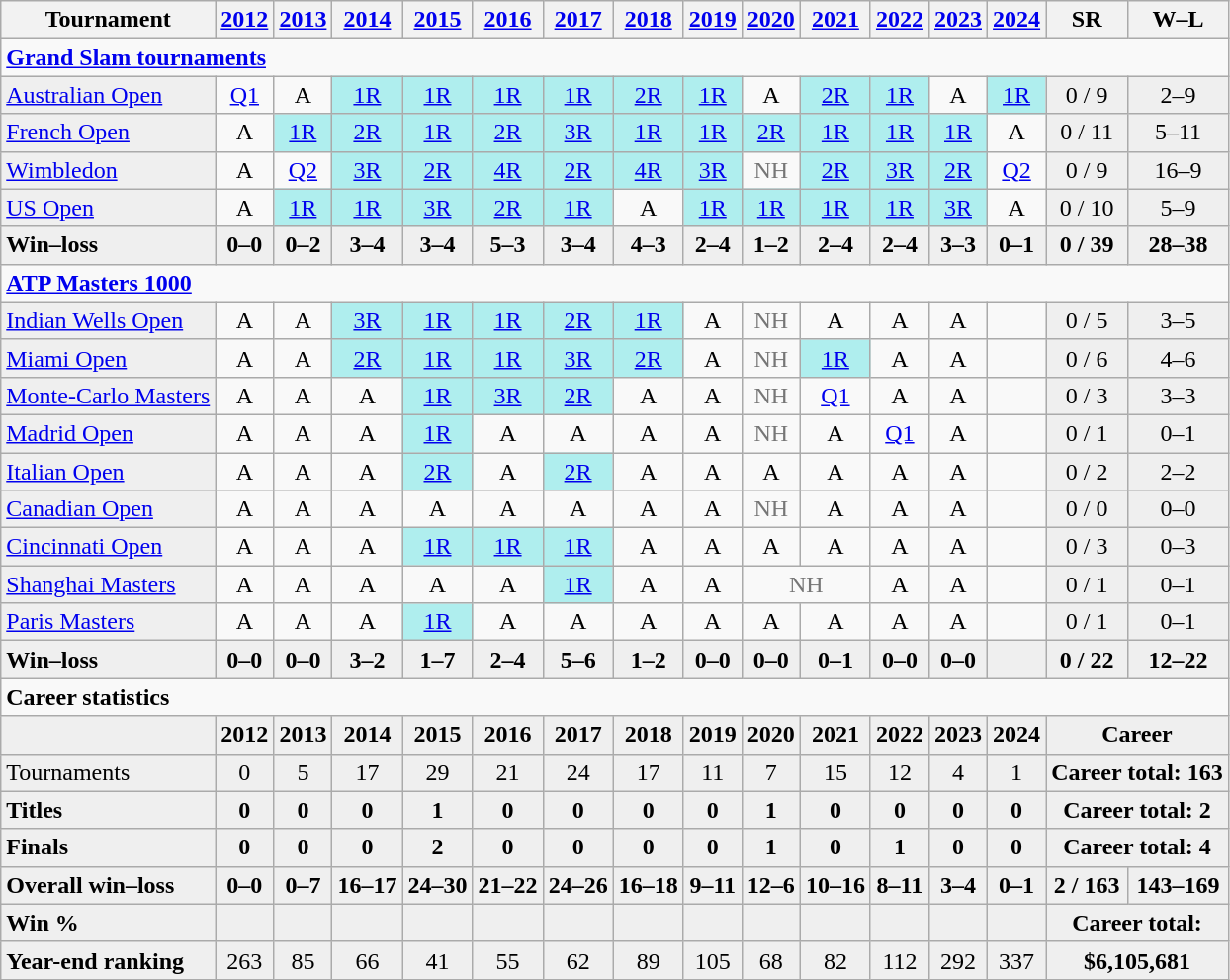<table class="nowrap wikitable" style=text-align:center>
<tr>
<th>Tournament</th>
<th><a href='#'>2012</a></th>
<th><a href='#'>2013</a></th>
<th><a href='#'>2014</a></th>
<th><a href='#'>2015</a></th>
<th><a href='#'>2016</a></th>
<th><a href='#'>2017</a></th>
<th><a href='#'>2018</a></th>
<th><a href='#'>2019</a></th>
<th><a href='#'>2020</a></th>
<th><a href='#'>2021</a></th>
<th><a href='#'>2022</a></th>
<th><a href='#'>2023</a></th>
<th><a href='#'>2024</a></th>
<th>SR</th>
<th>W–L</th>
</tr>
<tr>
<td colspan="16" align="left"><strong><a href='#'>Grand Slam tournaments</a></strong></td>
</tr>
<tr>
<td style=background:#efefef;text-align:left><a href='#'>Australian Open</a></td>
<td><a href='#'>Q1</a></td>
<td>A</td>
<td style=background:#afeeee><a href='#'>1R</a></td>
<td style=background:#afeeee><a href='#'>1R</a></td>
<td style=background:#afeeee><a href='#'>1R</a></td>
<td style=background:#afeeee><a href='#'>1R</a></td>
<td style=background:#afeeee><a href='#'>2R</a></td>
<td style=background:#afeeee><a href='#'>1R</a></td>
<td>A</td>
<td style=background:#afeeee><a href='#'>2R</a></td>
<td style=background:#afeeee><a href='#'>1R</a></td>
<td>A</td>
<td style=background:#afeeee><a href='#'>1R</a></td>
<td style="background:#efefef">0 / 9</td>
<td style=background:#efefef>2–9</td>
</tr>
<tr>
<td style=background:#efefef;text-align:left><a href='#'>French Open</a></td>
<td>A</td>
<td style=background:#afeeee><a href='#'>1R</a></td>
<td style=background:#afeeee><a href='#'>2R</a></td>
<td style=background:#afeeee><a href='#'>1R</a></td>
<td style=background:#afeeee><a href='#'>2R</a></td>
<td style=background:#afeeee><a href='#'>3R</a></td>
<td style=background:#afeeee><a href='#'>1R</a></td>
<td style=background:#afeeee><a href='#'>1R</a></td>
<td style=background:#afeeee><a href='#'>2R</a></td>
<td style=background:#afeeee><a href='#'>1R</a></td>
<td style=background:#afeeee><a href='#'>1R</a></td>
<td style=background:#afeeee><a href='#'>1R</a></td>
<td>A</td>
<td style="background:#efefef">0 / 11</td>
<td style=background:#efefef>5–11</td>
</tr>
<tr>
<td style=background:#efefef;text-align:left><a href='#'>Wimbledon</a></td>
<td>A</td>
<td><a href='#'>Q2</a></td>
<td style=background:#afeeee><a href='#'>3R</a></td>
<td style=background:#afeeee><a href='#'>2R</a></td>
<td style=background:#afeeee><a href='#'>4R</a></td>
<td style=background:#afeeee><a href='#'>2R</a></td>
<td style=background:#afeeee><a href='#'>4R</a></td>
<td style=background:#afeeee><a href='#'>3R</a></td>
<td style=color:#767676>NH</td>
<td style=background:#afeeee><a href='#'>2R</a></td>
<td style=background:#afeeee><a href='#'>3R</a></td>
<td style=background:#afeeee><a href='#'>2R</a></td>
<td><a href='#'>Q2</a></td>
<td style="background:#efefef">0 / 9</td>
<td style=background:#efefef>16–9</td>
</tr>
<tr>
<td style=background:#efefef;text-align:left><a href='#'>US Open</a></td>
<td>A</td>
<td style=background:#afeeee><a href='#'>1R</a></td>
<td style=background:#afeeee><a href='#'>1R</a></td>
<td style=background:#afeeee><a href='#'>3R</a></td>
<td style=background:#afeeee><a href='#'>2R</a></td>
<td style=background:#afeeee><a href='#'>1R</a></td>
<td>A</td>
<td style=background:#afeeee><a href='#'>1R</a></td>
<td style=background:#afeeee><a href='#'>1R</a></td>
<td style=background:#afeeee><a href='#'>1R</a></td>
<td style=background:#afeeee><a href='#'>1R</a></td>
<td style=background:#afeeee><a href='#'>3R</a></td>
<td>A</td>
<td style="background:#efefef">0 / 10</td>
<td style=background:#efefef>5–9</td>
</tr>
<tr style=background:#efefef;font-weight:bold>
<td style=text-align:left>Win–loss</td>
<td>0–0</td>
<td>0–2</td>
<td>3–4</td>
<td>3–4</td>
<td>5–3</td>
<td>3–4</td>
<td>4–3</td>
<td>2–4</td>
<td>1–2</td>
<td>2–4</td>
<td>2–4</td>
<td>3–3</td>
<td>0–1</td>
<td>0 / 39</td>
<td>28–38</td>
</tr>
<tr>
<td colspan="16" align="left"><strong><a href='#'>ATP Masters 1000</a></strong></td>
</tr>
<tr>
<td style=background:#efefef;text-align:left><a href='#'>Indian Wells Open</a></td>
<td>A</td>
<td>A</td>
<td bgcolor=afeeee><a href='#'>3R</a></td>
<td bgcolor=afeeee><a href='#'>1R</a></td>
<td bgcolor=afeeee><a href='#'>1R</a></td>
<td bgcolor=afeeee><a href='#'>2R</a></td>
<td bgcolor=afeeee><a href='#'>1R</a></td>
<td>A</td>
<td style=color:#767676>NH</td>
<td>A</td>
<td>A</td>
<td>A</td>
<td></td>
<td style="background:#efefef">0 / 5</td>
<td bgcolor=efefef>3–5</td>
</tr>
<tr>
<td style=background:#efefef;text-align:left><a href='#'>Miami Open</a></td>
<td>A</td>
<td>A</td>
<td bgcolor=afeeee><a href='#'>2R</a></td>
<td bgcolor=afeeee><a href='#'>1R</a></td>
<td bgcolor=afeeee><a href='#'>1R</a></td>
<td bgcolor=afeeee><a href='#'>3R</a></td>
<td bgcolor=afeeee><a href='#'>2R</a></td>
<td>A</td>
<td style=color:#767676>NH</td>
<td bgcolor=afeeee><a href='#'>1R</a></td>
<td>A</td>
<td>A</td>
<td></td>
<td style="background:#efefef">0 / 6</td>
<td bgcolor=efefef>4–6</td>
</tr>
<tr>
<td style=background:#efefef;text-align:left><a href='#'>Monte-Carlo Masters</a></td>
<td>A</td>
<td>A</td>
<td>A</td>
<td bgcolor=afeeee><a href='#'>1R</a></td>
<td bgcolor=afeeee><a href='#'>3R</a></td>
<td bgcolor=afeeee><a href='#'>2R</a></td>
<td>A</td>
<td>A</td>
<td style=color:#767676>NH</td>
<td><a href='#'>Q1</a></td>
<td>A</td>
<td>A</td>
<td></td>
<td style="background:#efefef">0 / 3</td>
<td bgcolor=efefef>3–3</td>
</tr>
<tr>
<td style=background:#efefef;text-align:left><a href='#'>Madrid Open</a></td>
<td>A</td>
<td>A</td>
<td>A</td>
<td bgcolor=afeeee><a href='#'>1R</a></td>
<td>A</td>
<td>A</td>
<td>A</td>
<td>A</td>
<td style=color:#767676>NH</td>
<td>A</td>
<td><a href='#'>Q1</a></td>
<td>A</td>
<td></td>
<td style="background:#efefef">0 / 1</td>
<td bgcolor=efefef>0–1</td>
</tr>
<tr>
<td style=background:#efefef;text-align:left><a href='#'>Italian Open</a></td>
<td>A</td>
<td>A</td>
<td>A</td>
<td bgcolor=afeeee><a href='#'>2R</a></td>
<td>A</td>
<td bgcolor=afeeee><a href='#'>2R</a></td>
<td>A</td>
<td>A</td>
<td>A</td>
<td>A</td>
<td>A</td>
<td>A</td>
<td></td>
<td style="background:#efefef">0 / 2</td>
<td bgcolor=efefef>2–2</td>
</tr>
<tr>
<td style=background:#efefef;text-align:left><a href='#'>Canadian Open</a></td>
<td>A</td>
<td>A</td>
<td>A</td>
<td>A</td>
<td>A</td>
<td>A</td>
<td>A</td>
<td>A</td>
<td style=color:#767676>NH</td>
<td>A</td>
<td>A</td>
<td>A</td>
<td></td>
<td style="background:#efefef">0 / 0</td>
<td bgcolor=efefef>0–0</td>
</tr>
<tr>
<td style=background:#efefef;text-align:left><a href='#'>Cincinnati Open</a></td>
<td>A</td>
<td>A</td>
<td>A</td>
<td bgcolor=afeeee><a href='#'>1R</a></td>
<td bgcolor=afeeee><a href='#'>1R</a></td>
<td bgcolor=afeeee><a href='#'>1R</a></td>
<td>A</td>
<td>A</td>
<td>A</td>
<td>A</td>
<td>A</td>
<td>A</td>
<td></td>
<td style="background:#efefef">0 / 3</td>
<td bgcolor=efefef>0–3</td>
</tr>
<tr>
<td style=background:#efefef;text-align:left><a href='#'>Shanghai Masters</a></td>
<td>A</td>
<td>A</td>
<td>A</td>
<td>A</td>
<td>A</td>
<td bgcolor=afeeee><a href='#'>1R</a></td>
<td>A</td>
<td>A</td>
<td colspan="2" style="color:#767676">NH</td>
<td>A</td>
<td>A</td>
<td></td>
<td style="background:#efefef">0 / 1</td>
<td bgcolor=efefef>0–1</td>
</tr>
<tr>
<td style=background:#efefef;text-align:left><a href='#'>Paris Masters</a></td>
<td>A</td>
<td>A</td>
<td>A</td>
<td bgcolor=afeeee><a href='#'>1R</a></td>
<td>A</td>
<td>A</td>
<td>A</td>
<td>A</td>
<td>A</td>
<td>A</td>
<td>A</td>
<td>A</td>
<td></td>
<td style="background:#efefef">0 / 1</td>
<td bgcolor=efefef>0–1</td>
</tr>
<tr style=background:#efefef;font-weight:bold>
<td style=text-align:left>Win–loss</td>
<td>0–0</td>
<td>0–0</td>
<td>3–2</td>
<td>1–7</td>
<td>2–4</td>
<td>5–6</td>
<td>1–2</td>
<td>0–0</td>
<td>0–0</td>
<td>0–1</td>
<td>0–0</td>
<td>0–0</td>
<td></td>
<td>0 / 22</td>
<td>12–22</td>
</tr>
<tr>
<td colspan="17" align="left"><strong>Career statistics</strong></td>
</tr>
<tr style=background:#efefef;font-weight:bold>
<td></td>
<td>2012</td>
<td>2013</td>
<td>2014</td>
<td>2015</td>
<td>2016</td>
<td>2017</td>
<td>2018</td>
<td>2019</td>
<td>2020</td>
<td>2021</td>
<td>2022</td>
<td>2023</td>
<td>2024</td>
<td colspan="2">Career</td>
</tr>
<tr bgcolor=efefef>
<td style=text-align:left>Tournaments</td>
<td>0</td>
<td>5</td>
<td>17</td>
<td>29</td>
<td>21</td>
<td>24</td>
<td>17</td>
<td>11</td>
<td>7</td>
<td>15</td>
<td>12</td>
<td>4</td>
<td>1</td>
<td colspan="2"><strong>Career total: 163</strong></td>
</tr>
<tr style=background:#efefef;font-weight:bold>
<td style=text-align:left>Titles</td>
<td>0</td>
<td>0</td>
<td>0</td>
<td>1</td>
<td>0</td>
<td>0</td>
<td>0</td>
<td>0</td>
<td>1</td>
<td>0</td>
<td>0</td>
<td>0</td>
<td>0</td>
<td colspan="2">Career total: 2</td>
</tr>
<tr style=background:#efefef;font-weight:bold>
<td style=text-align:left>Finals</td>
<td>0</td>
<td>0</td>
<td>0</td>
<td>2</td>
<td>0</td>
<td>0</td>
<td>0</td>
<td>0</td>
<td>1</td>
<td>0</td>
<td>1</td>
<td>0</td>
<td>0</td>
<td colspan="2">Career total: 4</td>
</tr>
<tr style=background:#efefef;font-weight:bold>
<td style=text-align:left>Overall win–loss</td>
<td>0–0</td>
<td>0–7</td>
<td>16–17</td>
<td>24–30</td>
<td>21–22</td>
<td>24–26</td>
<td>16–18</td>
<td>9–11</td>
<td>12–6</td>
<td>10–16</td>
<td>8–11</td>
<td>3–4</td>
<td>0–1</td>
<td>2 / 163</td>
<td>143–169</td>
</tr>
<tr style=font-weight:bold;background:#efefef>
<td align=left>Win %</td>
<td></td>
<td></td>
<td></td>
<td></td>
<td></td>
<td></td>
<td></td>
<td></td>
<td></td>
<td></td>
<td></td>
<td></td>
<td></td>
<td colspan=3>Career total: </td>
</tr>
<tr bgcolor=efefef>
<td align=left><strong>Year-end ranking</strong></td>
<td>263</td>
<td>85</td>
<td>66</td>
<td>41</td>
<td>55</td>
<td>62</td>
<td>89</td>
<td>105</td>
<td>68</td>
<td>82</td>
<td>112</td>
<td>292</td>
<td>337</td>
<td colspan="2"><strong>$6,105,681</strong></td>
</tr>
</table>
